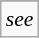<table class="wikitable floatright" style="font-size: 90%;">
<tr>
</tr>
<tr>
<td><em>see </em></td>
</tr>
</table>
